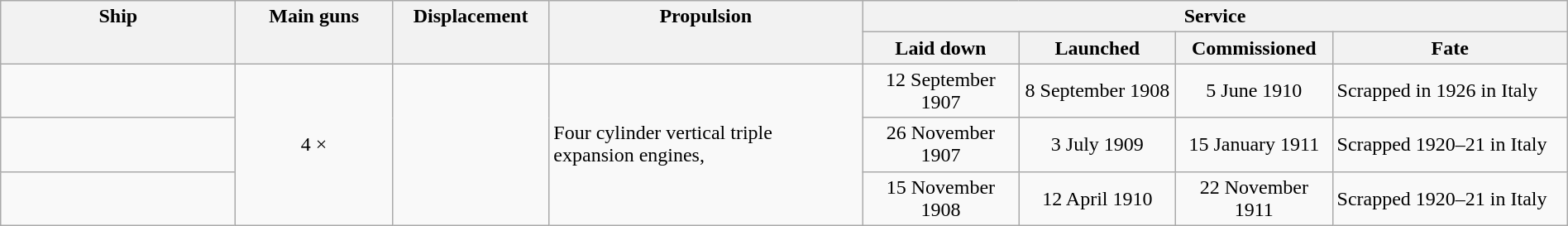<table class="wikitable" style="width: 100%;">
<tr valign="top">
<th width="15%" align="center" rowspan="2">Ship</th>
<th width="10%" align="center" rowspan="2">Main guns</th>
<th width="10%" align="center" rowspan="2">Displacement</th>
<th width="20%" align="center" rowspan="2">Propulsion</th>
<th width="40%" align="center" colspan="4">Service</th>
</tr>
<tr valign="top">
<th width="10%" align="center">Laid down</th>
<th width="10%" align="center">Launched</th>
<th width="10%" align="center">Commissioned</th>
<th width="20%" align="center">Fate</th>
</tr>
<tr valign="center">
<td align="left"></td>
<td align="center" rowspan="3">4 × </td>
<td align="center" rowspan="3"></td>
<td align="left" rowspan="3">Four cylinder vertical triple expansion engines, </td>
<td align="center">12 September 1907</td>
<td align="center">8 September 1908</td>
<td align="center">5 June 1910</td>
<td align="left">Scrapped in 1926 in Italy</td>
</tr>
<tr valign="center">
<td align="left"></td>
<td align="center">26 November 1907</td>
<td align="center">3 July 1909</td>
<td align="center">15 January 1911</td>
<td align="left">Scrapped 1920–21 in Italy</td>
</tr>
<tr valign="center">
<td align="left"></td>
<td align="center">15 November 1908</td>
<td align="center">12 April 1910</td>
<td align="center">22 November 1911</td>
<td align="left">Scrapped 1920–21 in Italy</td>
</tr>
</table>
